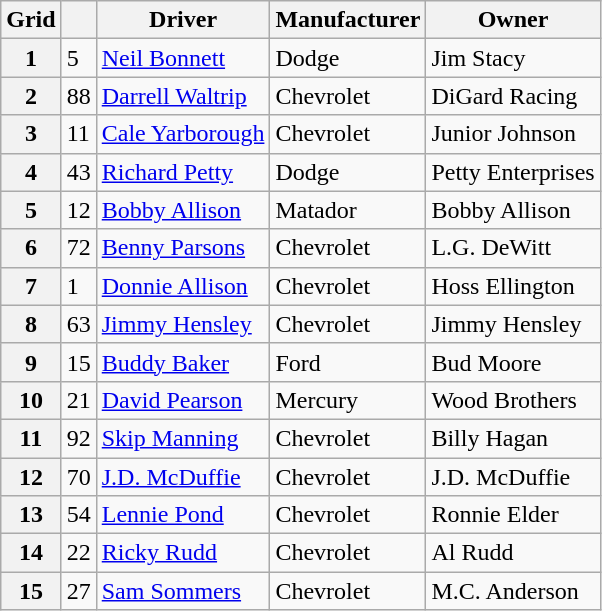<table class="wikitable">
<tr>
<th>Grid</th>
<th></th>
<th>Driver</th>
<th>Manufacturer</th>
<th>Owner</th>
</tr>
<tr>
<th>1</th>
<td>5</td>
<td><a href='#'>Neil Bonnett</a></td>
<td>Dodge</td>
<td>Jim Stacy</td>
</tr>
<tr>
<th>2</th>
<td>88</td>
<td><a href='#'>Darrell Waltrip</a></td>
<td>Chevrolet</td>
<td>DiGard Racing</td>
</tr>
<tr>
<th>3</th>
<td>11</td>
<td><a href='#'>Cale Yarborough</a></td>
<td>Chevrolet</td>
<td>Junior Johnson</td>
</tr>
<tr>
<th>4</th>
<td>43</td>
<td><a href='#'>Richard Petty</a></td>
<td>Dodge</td>
<td>Petty Enterprises</td>
</tr>
<tr>
<th>5</th>
<td>12</td>
<td><a href='#'>Bobby Allison</a></td>
<td>Matador</td>
<td>Bobby Allison</td>
</tr>
<tr>
<th>6</th>
<td>72</td>
<td><a href='#'>Benny Parsons</a></td>
<td>Chevrolet</td>
<td>L.G. DeWitt</td>
</tr>
<tr>
<th>7</th>
<td>1</td>
<td><a href='#'>Donnie Allison</a></td>
<td>Chevrolet</td>
<td>Hoss Ellington</td>
</tr>
<tr>
<th>8</th>
<td>63</td>
<td><a href='#'>Jimmy Hensley</a></td>
<td>Chevrolet</td>
<td>Jimmy Hensley</td>
</tr>
<tr>
<th>9</th>
<td>15</td>
<td><a href='#'>Buddy Baker</a></td>
<td>Ford</td>
<td>Bud Moore</td>
</tr>
<tr>
<th>10</th>
<td>21</td>
<td><a href='#'>David Pearson</a></td>
<td>Mercury</td>
<td>Wood Brothers</td>
</tr>
<tr>
<th>11</th>
<td>92</td>
<td><a href='#'>Skip Manning</a></td>
<td>Chevrolet</td>
<td>Billy Hagan</td>
</tr>
<tr>
<th>12</th>
<td>70</td>
<td><a href='#'>J.D. McDuffie</a></td>
<td>Chevrolet</td>
<td>J.D. McDuffie</td>
</tr>
<tr>
<th>13</th>
<td>54</td>
<td><a href='#'>Lennie Pond</a></td>
<td>Chevrolet</td>
<td>Ronnie Elder</td>
</tr>
<tr>
<th>14</th>
<td>22</td>
<td><a href='#'>Ricky Rudd</a></td>
<td>Chevrolet</td>
<td>Al Rudd</td>
</tr>
<tr>
<th>15</th>
<td>27</td>
<td><a href='#'>Sam Sommers</a></td>
<td>Chevrolet</td>
<td>M.C. Anderson</td>
</tr>
</table>
